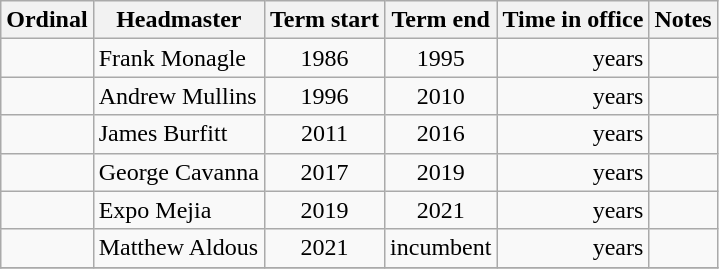<table class="wikitable">
<tr>
<th>Ordinal</th>
<th>Headmaster</th>
<th>Term start</th>
<th>Term end</th>
<th>Time in office</th>
<th>Notes</th>
</tr>
<tr>
<td align=center></td>
<td>Frank Monagle</td>
<td align=center>1986</td>
<td align=center>1995</td>
<td align=right> years</td>
<td></td>
</tr>
<tr>
<td align=center></td>
<td>Andrew Mullins</td>
<td align=center>1996</td>
<td align=center>2010</td>
<td align=right> years</td>
<td></td>
</tr>
<tr>
<td align=center></td>
<td>James Burfitt</td>
<td align=center>2011</td>
<td align=center>2016</td>
<td align=right> years</td>
<td></td>
</tr>
<tr>
<td align=center></td>
<td>George Cavanna</td>
<td align=center>2017</td>
<td align=center>2019</td>
<td align=right> years</td>
<td></td>
</tr>
<tr>
<td align=center></td>
<td>Expo Mejia</td>
<td align=center>2019</td>
<td align=center>2021</td>
<td align=right> years</td>
<td></td>
</tr>
<tr>
<td align=center></td>
<td>Matthew Aldous</td>
<td align=center>2021</td>
<td align=center>incumbent</td>
<td align="right"> years</td>
<td></td>
</tr>
<tr>
</tr>
</table>
